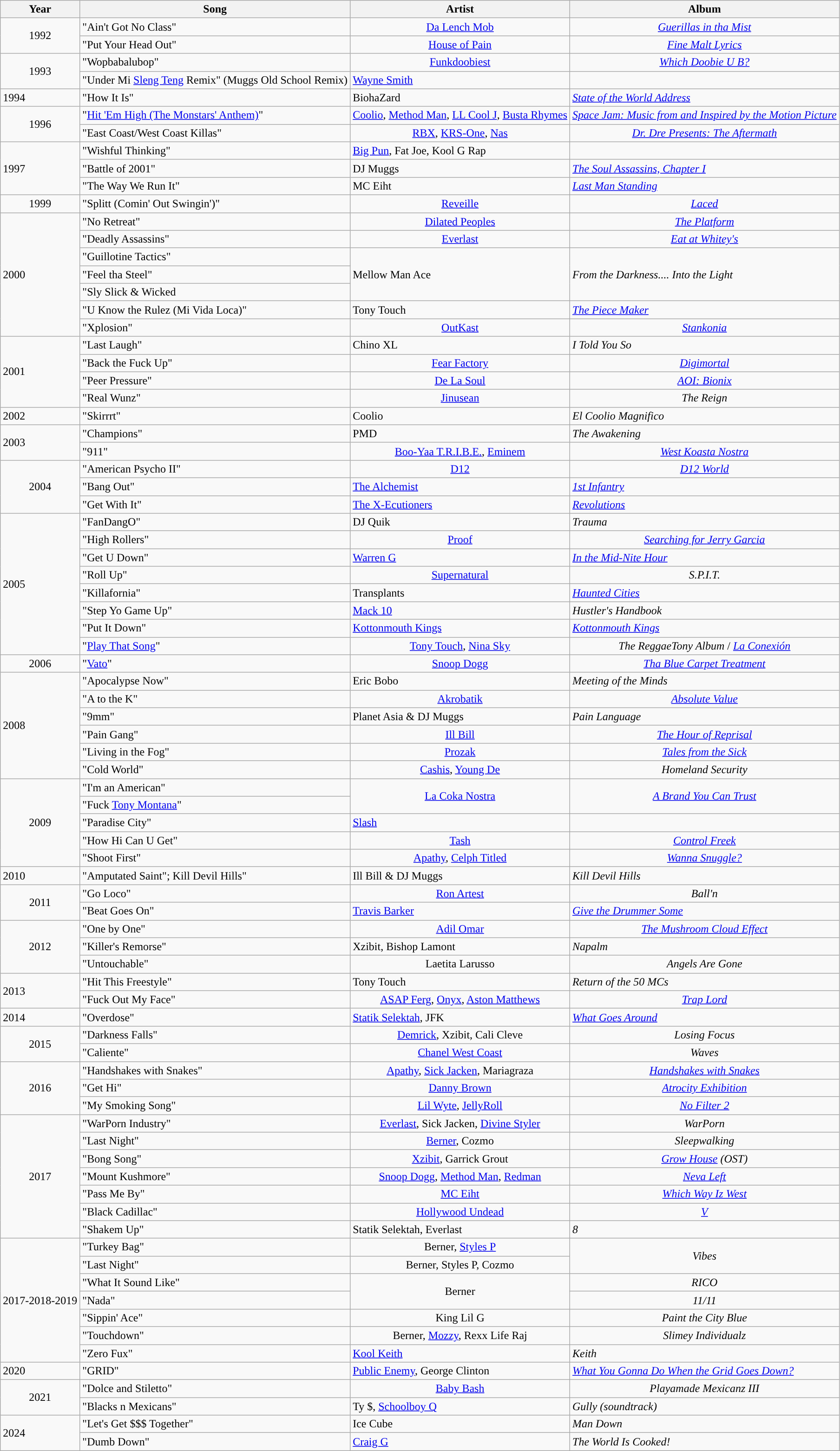<table class="wikitable">
<tr>
<th>Year</th>
<th>Song</th>
<th>Artist</th>
<th>Album</th>
</tr>
<tr>
<td rowspan="2" align="center">1992</td>
<td>"Ain't Got No Class"</td>
<td style="text-align:center;"><a href='#'>Da Lench Mob</a></td>
<td style="text-align:center;"><em><a href='#'>Guerillas in tha Mist</a></em></td>
</tr>
<tr>
<td>"Put Your Head Out"</td>
<td style="text-align:center;"><a href='#'>House of Pain</a></td>
<td style="text-align:center;"><em><a href='#'>Fine Malt Lyrics</a></em></td>
</tr>
<tr>
<td rowspan="2" align="center">1993</td>
<td>"Wopbabalubop"</td>
<td style="text-align:center;"><a href='#'>Funkdoobiest</a></td>
<td style="text-align:center;"><em><a href='#'>Which Doobie U B?</a></em></td>
</tr>
<tr>
<td>"Under Mi <a href='#'>Sleng Teng</a> Remix" (Muggs Old School Remix)</td>
<td><a href='#'>Wayne Smith</a></td>
<td></td>
</tr>
<tr>
<td>1994</td>
<td>"How It Is"</td>
<td>BiohaZard</td>
<td><em><a href='#'>State of the World Address</a></em></td>
</tr>
<tr>
<td rowspan="2" align="center">1996</td>
<td>"<a href='#'>Hit 'Em High (The Monstars' Anthem)</a>"</td>
<td style="text-align:center;"><a href='#'>Coolio</a>, <a href='#'>Method Man</a>, <a href='#'>LL Cool J</a>, <a href='#'>Busta Rhymes</a></td>
<td style="text-align:center;"><em><a href='#'>Space Jam: Music from and Inspired by the Motion Picture</a></em></td>
</tr>
<tr>
<td>"East Coast/West Coast Killas"</td>
<td style="text-align:center;"><a href='#'>RBX</a>, <a href='#'>KRS-One</a>, <a href='#'>Nas</a></td>
<td style="text-align:center;"><em><a href='#'>Dr. Dre Presents: The Aftermath</a></em></td>
</tr>
<tr>
<td rowspan="3">1997</td>
<td>"Wishful Thinking"</td>
<td><a href='#'>Big Pun</a>, Fat Joe, Kool G Rap</td>
<td></td>
</tr>
<tr>
<td>"Battle of 2001"</td>
<td>DJ Muggs</td>
<td><em><a href='#'>The Soul Assassins, Chapter I</a></em></td>
</tr>
<tr>
<td>"The Way We Run It"</td>
<td>MC Eiht</td>
<td><a href='#'><em>Last Man Standing</em></a></td>
</tr>
<tr>
<td align="center">1999</td>
<td>"Splitt (Comin' Out Swingin')"</td>
<td style="text-align:center;"><a href='#'>Reveille</a></td>
<td style="text-align:center;"><em><a href='#'>Laced</a></em></td>
</tr>
<tr>
<td rowspan="7">2000</td>
<td>"No Retreat"</td>
<td style="text-align:center;"><a href='#'>Dilated Peoples</a></td>
<td style="text-align:center;"><em><a href='#'>The Platform</a></em></td>
</tr>
<tr>
<td>"Deadly Assassins"</td>
<td style="text-align:center;"><a href='#'>Everlast</a></td>
<td style="text-align:center;"><em><a href='#'>Eat at Whitey's</a></em></td>
</tr>
<tr>
<td>"Guillotine Tactics"</td>
<td rowspan="3">Mellow Man Ace</td>
<td rowspan="3"><em>From the Darkness.... Into the Light</em></td>
</tr>
<tr>
<td>"Feel tha Steel"</td>
</tr>
<tr>
<td>"Sly Slick & Wicked</td>
</tr>
<tr>
<td>"U Know the Rulez (Mi Vida Loca)"</td>
<td>Tony Touch</td>
<td><em><a href='#'>The Piece Maker</a></em></td>
</tr>
<tr>
<td>"Xplosion"</td>
<td style="text-align:center;"><a href='#'>OutKast</a></td>
<td style="text-align:center;"><em><a href='#'>Stankonia</a></em></td>
</tr>
<tr>
<td rowspan="4">2001</td>
<td>"Last Laugh"</td>
<td>Chino XL</td>
<td><em>I Told You So</em></td>
</tr>
<tr>
<td>"Back the Fuck Up"</td>
<td style="text-align:center;"><a href='#'>Fear Factory</a></td>
<td style="text-align:center;"><em><a href='#'>Digimortal</a></em></td>
</tr>
<tr>
<td>"Peer Pressure"</td>
<td style="text-align:center;"><a href='#'>De La Soul</a></td>
<td style="text-align:center;"><em><a href='#'>AOI: Bionix</a></em></td>
</tr>
<tr>
<td>"Real Wunz"</td>
<td style="text-align:center;"><a href='#'>Jinusean</a></td>
<td style="text-align:center;"><em>The Reign</em></td>
</tr>
<tr>
<td>2002</td>
<td>"Skirrrt"</td>
<td>Coolio</td>
<td><em>El Coolio Magnifico</em></td>
</tr>
<tr>
<td rowspan="2">2003</td>
<td>"Champions"</td>
<td>PMD</td>
<td><em>The Awakening</em></td>
</tr>
<tr>
<td>"911"</td>
<td style="text-align:center;"><a href='#'>Boo-Yaa T.R.I.B.E.</a>, <a href='#'>Eminem</a></td>
<td style="text-align:center;"><em><a href='#'>West Koasta Nostra</a></em></td>
</tr>
<tr>
<td rowspan="3" align="center">2004</td>
<td>"American Psycho II"</td>
<td style="text-align:center;"><a href='#'>D12</a></td>
<td style="text-align:center;"><em><a href='#'>D12 World</a></em></td>
</tr>
<tr>
<td>"Bang Out"</td>
<td><a href='#'>The Alchemist</a></td>
<td><a href='#'><em>1st Infantry</em></a></td>
</tr>
<tr>
<td>"Get With It"</td>
<td><a href='#'>The X-Ecutioners</a></td>
<td><a href='#'><em>Revolutions</em></a></td>
</tr>
<tr>
<td rowspan="8">2005</td>
<td>"FanDangO"</td>
<td>DJ Quik</td>
<td><em>Trauma</em></td>
</tr>
<tr>
<td>"High Rollers"</td>
<td style="text-align:center;"><a href='#'>Proof</a></td>
<td style="text-align:center;"><em><a href='#'>Searching for Jerry Garcia</a></em></td>
</tr>
<tr>
<td>"Get U Down"</td>
<td><a href='#'>Warren G</a></td>
<td><em><a href='#'>In the Mid-Nite Hour</a></em></td>
</tr>
<tr>
<td>"Roll Up"</td>
<td style="text-align:center;"><a href='#'>Supernatural</a></td>
<td style="text-align:center;"><em>S.P.I.T.</em></td>
</tr>
<tr>
<td>"Killafornia"</td>
<td>Transplants</td>
<td><em><a href='#'>Haunted Cities</a></em></td>
</tr>
<tr>
<td>"Step Yo Game Up"</td>
<td><a href='#'>Mack 10</a></td>
<td><em>Hustler's Handbook</em></td>
</tr>
<tr>
<td>"Put It Down"</td>
<td><a href='#'>Kottonmouth Kings</a></td>
<td><a href='#'><em>Kottonmouth Kings</em></a></td>
</tr>
<tr>
<td>"<a href='#'>Play That Song</a>"</td>
<td style="text-align:center;"><a href='#'>Tony Touch</a>, <a href='#'>Nina Sky</a></td>
<td style="text-align:center;"><em>The ReggaeTony Album</em> / <em><a href='#'>La Conexión</a></em></td>
</tr>
<tr>
<td style="text-align:center;">2006</td>
<td>"<a href='#'>Vato</a>"</td>
<td style="text-align:center;"><a href='#'>Snoop Dogg</a></td>
<td style="text-align:center;"><em><a href='#'>Tha Blue Carpet Treatment</a></em></td>
</tr>
<tr>
<td rowspan="6">2008</td>
<td>"Apocalypse Now"</td>
<td>Eric Bobo</td>
<td><em>Meeting of the Minds</em></td>
</tr>
<tr>
<td>"A to the K"</td>
<td style="text-align:center;"><a href='#'>Akrobatik</a></td>
<td style="text-align:center;"><em><a href='#'>Absolute Value</a></em></td>
</tr>
<tr>
<td>"9mm"</td>
<td>Planet Asia & DJ Muggs</td>
<td><em>Pain Language</em></td>
</tr>
<tr>
<td>"Pain Gang"</td>
<td style="text-align:center;"><a href='#'>Ill Bill</a></td>
<td style="text-align:center;"><em><a href='#'>The Hour of Reprisal</a></em></td>
</tr>
<tr>
<td>"Living in the Fog"</td>
<td style="text-align:center;"><a href='#'>Prozak</a></td>
<td style="text-align:center;"><em><a href='#'>Tales from the Sick</a></em></td>
</tr>
<tr>
<td>"Cold World"</td>
<td style="text-align:center;"><a href='#'>Cashis</a>, <a href='#'>Young De</a></td>
<td style="text-align:center;"><em>Homeland Security</em></td>
</tr>
<tr>
<td rowspan="5" style="text-align:center;">2009</td>
<td>"I'm an American"</td>
<td rowspan="2" style="text-align:center;"><a href='#'>La Coka Nostra</a></td>
<td rowspan="2" style="text-align:center;"><em><a href='#'>A Brand You Can Trust</a></em></td>
</tr>
<tr>
<td>"Fuck <a href='#'>Tony Montana</a>"</td>
</tr>
<tr>
<td>"Paradise City"</td>
<td><a href='#'>Slash</a></td>
<td></td>
</tr>
<tr>
<td>"How Hi Can U Get"</td>
<td style="text-align:center;"><a href='#'>Tash</a></td>
<td style="text-align:center;"><em><a href='#'>Control Freek</a></em></td>
</tr>
<tr>
<td>"Shoot First"</td>
<td style="text-align:center;"><a href='#'>Apathy</a>, <a href='#'>Celph Titled</a></td>
<td style="text-align:center;"><em><a href='#'>Wanna Snuggle?</a></em></td>
</tr>
<tr>
<td>2010</td>
<td>"Amputated Saint"; Kill Devil Hills"</td>
<td>Ill Bill & DJ Muggs</td>
<td><em>Kill Devil Hills</em></td>
</tr>
<tr>
<td rowspan="2" style="text-align:center;">2011</td>
<td>"Go Loco"</td>
<td style="text-align:center;"><a href='#'>Ron Artest</a></td>
<td style="text-align:center;"><em>Ball'n</em></td>
</tr>
<tr>
<td>"Beat Goes On"</td>
<td><a href='#'>Travis Barker</a></td>
<td><em><a href='#'>Give the Drummer Some</a></em></td>
</tr>
<tr>
<td rowspan="3" style="text-align:center;">2012</td>
<td>"One by One"</td>
<td style="text-align:center;"><a href='#'>Adil Omar</a></td>
<td style="text-align:center;"><em><a href='#'>The Mushroom Cloud Effect</a></em></td>
</tr>
<tr>
<td>"Killer's Remorse"</td>
<td>Xzibit, Bishop Lamont</td>
<td><em>Napalm</em></td>
</tr>
<tr>
<td>"Untouchable"</td>
<td style="text-align:center;">Laetita Larusso</td>
<td style="text-align:center;"><em>Angels Are Gone</em></td>
</tr>
<tr>
<td rowspan="2">2013</td>
<td>"Hit This Freestyle"</td>
<td>Tony Touch</td>
<td><em>Return of the 50 MCs</em></td>
</tr>
<tr>
<td>"Fuck Out My Face"</td>
<td style="text-align:center;"><a href='#'>ASAP Ferg</a>, <a href='#'>Onyx</a>, <a href='#'>Aston Matthews</a></td>
<td style="text-align:center;"><em><a href='#'>Trap Lord</a></em></td>
</tr>
<tr>
<td>2014</td>
<td>"Overdose"</td>
<td><a href='#'>Statik Selektah</a>, JFK</td>
<td><a href='#'><em>What Goes Around</em></a></td>
</tr>
<tr>
<td rowspan="2" style="text-align:center;">2015</td>
<td>"Darkness Falls"</td>
<td style="text-align:center;"><a href='#'>Demrick</a>, Xzibit, Cali Cleve</td>
<td style="text-align:center;"><em>Losing Focus</em></td>
</tr>
<tr>
<td>"Caliente"</td>
<td style="text-align:center;"><a href='#'>Chanel West Coast</a></td>
<td style="text-align:center;"><em>Waves</em></td>
</tr>
<tr>
<td rowspan="3" style="text-align:center;">2016</td>
<td>"Handshakes with Snakes"</td>
<td style="text-align:center;"><a href='#'>Apathy</a>, <a href='#'>Sick Jacken</a>, Mariagraza</td>
<td style="text-align:center;"><em><a href='#'>Handshakes with Snakes</a></em></td>
</tr>
<tr>
<td>"Get Hi"</td>
<td style="text-align:center;"><a href='#'>Danny Brown</a></td>
<td style="text-align:center;"><em><a href='#'>Atrocity Exhibition</a></em></td>
</tr>
<tr>
<td>"My Smoking Song"</td>
<td style="text-align:center;"><a href='#'>Lil Wyte</a>, <a href='#'>JellyRoll</a></td>
<td style="text-align:center;"><em><a href='#'>No Filter 2</a></em></td>
</tr>
<tr>
<td rowspan="7" style="text-align:center;">2017</td>
<td>"WarPorn Industry"</td>
<td style="text-align:center;"><a href='#'>Everlast</a>, Sick Jacken, <a href='#'>Divine Styler</a></td>
<td style="text-align:center;"><em>WarPorn</em></td>
</tr>
<tr>
<td>"Last Night"</td>
<td style="text-align:center;"><a href='#'>Berner</a>, Cozmo</td>
<td style="text-align:center;"><em>Sleepwalking</em></td>
</tr>
<tr>
<td>"Bong Song"</td>
<td style="text-align:center;"><a href='#'>Xzibit</a>, Garrick Grout</td>
<td style="text-align:center;"><em><a href='#'>Grow House</a> (OST)</em></td>
</tr>
<tr>
<td>"Mount Kushmore"</td>
<td style="text-align:center;"><a href='#'>Snoop Dogg</a>, <a href='#'>Method Man</a>, <a href='#'>Redman</a></td>
<td style="text-align:center;"><em><a href='#'>Neva Left</a></em></td>
</tr>
<tr>
<td>"Pass Me By"</td>
<td style="text-align:center;"><a href='#'>MC Eiht</a></td>
<td style="text-align:center;"><em><a href='#'>Which Way Iz West</a></em></td>
</tr>
<tr>
<td>"Black Cadillac"</td>
<td style="text-align:center;"><a href='#'>Hollywood Undead</a></td>
<td style="text-align:center;"><em><a href='#'>V</a></em></td>
</tr>
<tr>
<td>"Shakem Up"</td>
<td>Statik Selektah, Everlast</td>
<td><em>8</em></td>
</tr>
<tr>
<td rowspan="7" style="text-align:center;">2017-2018-2019</td>
<td>"Turkey Bag"</td>
<td style="text-align:center;">Berner, <a href='#'>Styles P</a></td>
<td rowspan="2" style="text-align:center;"><em>Vibes</em></td>
</tr>
<tr>
<td>"Last Night"</td>
<td style="text-align:center;">Berner, Styles P, Cozmo</td>
</tr>
<tr>
<td>"What It Sound Like"</td>
<td rowspan="2" style="text-align:center;">Berner</td>
<td style="text-align:center;"><em>RICO</em></td>
</tr>
<tr>
<td>"Nada"</td>
<td style="text-align:center;"><em>11/11</em></td>
</tr>
<tr>
<td>"Sippin' Ace"</td>
<td style="text-align:center;">King Lil G</td>
<td style="text-align:center;"><em>Paint the City Blue</em></td>
</tr>
<tr>
<td>"Touchdown"</td>
<td style="text-align:center;">Berner, <a href='#'>Mozzy</a>, Rexx Life Raj</td>
<td style="text-align:center;"><em>Slimey Individualz</em></td>
</tr>
<tr>
<td>"Zero Fux"</td>
<td><a href='#'>Kool Keith</a></td>
<td><em>Keith</em></td>
</tr>
<tr>
<td>2020</td>
<td>"GRID"</td>
<td><a href='#'>Public Enemy</a>, George Clinton</td>
<td><em><a href='#'>What You Gonna Do When the Grid Goes Down?</a></em></td>
</tr>
<tr>
<td rowspan="2" style="text-align:center;">2021</td>
<td>"Dolce and Stiletto"</td>
<td style="text-align:center;"><a href='#'>Baby Bash</a></td>
<td style="text-align:center;"><em>Playamade Mexicanz III</em></td>
</tr>
<tr>
<td>"Blacks n Mexicans"</td>
<td>Ty $, <a href='#'>Schoolboy Q</a></td>
<td><em>Gully (soundtrack)</em></td>
</tr>
<tr>
<td rowspan="2">2024</td>
<td>"Let's Get $$$ Together"</td>
<td>Ice Cube</td>
<td><em>Man Down</em></td>
</tr>
<tr>
<td>"Dumb Down"</td>
<td><a href='#'>Craig G</a></td>
<td><em>The World Is Cooked!</em></td>
</tr>
</table>
